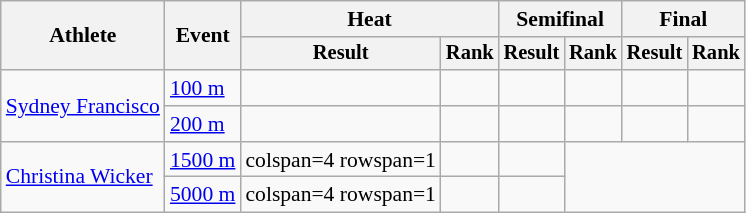<table class="wikitable" style="font-size:90%">
<tr>
<th rowspan="2">Athlete</th>
<th rowspan="2">Event</th>
<th colspan="2">Heat</th>
<th colspan="2">Semifinal</th>
<th colspan="2">Final</th>
</tr>
<tr style="font-size:95%">
<th>Result</th>
<th>Rank</th>
<th>Result</th>
<th>Rank</th>
<th>Result</th>
<th>Rank</th>
</tr>
<tr style=text-align:center>
<td style=text-align:left rowspan=2><a href='#'>Sydney Francisco</a></td>
<td style=text-align:left><a href='#'>100 m</a></td>
<td></td>
<td></td>
<td></td>
<td></td>
<td></td>
<td></td>
</tr>
<tr style=text-align:center>
<td style=text-align:left><a href='#'>200 m</a></td>
<td></td>
<td></td>
<td></td>
<td></td>
<td></td>
<td></td>
</tr>
<tr style=text-align:center>
<td style=text-align:left rowspan=2><a href='#'>Christina Wicker</a></td>
<td style=text-align:left><a href='#'>1500 m</a></td>
<td>colspan=4 rowspan=1 </td>
<td></td>
<td></td>
</tr>
<tr style=text-align:center>
<td style=text-align:left><a href='#'>5000 m</a></td>
<td>colspan=4 rowspan=1 </td>
<td></td>
<td></td>
</tr>
</table>
